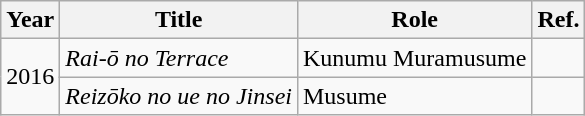<table class="wikitable">
<tr>
<th>Year</th>
<th>Title</th>
<th>Role</th>
<th>Ref.</th>
</tr>
<tr>
<td rowspan="2">2016</td>
<td><em>Rai-ō no Terrace</em></td>
<td>Kunumu Muramusume</td>
<td></td>
</tr>
<tr>
<td><em>Reizōko no ue no Jinsei</em></td>
<td>Musume</td>
<td></td>
</tr>
</table>
